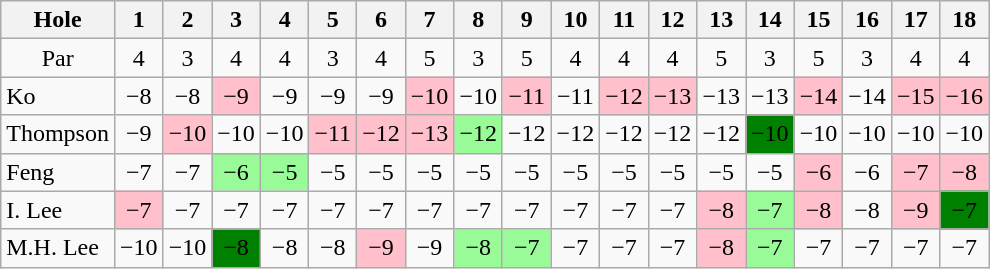<table class="wikitable" style="text-align:center">
<tr>
<th>Hole</th>
<th>1</th>
<th>2</th>
<th>3</th>
<th>4</th>
<th>5</th>
<th>6</th>
<th>7</th>
<th>8</th>
<th>9</th>
<th>10</th>
<th>11</th>
<th>12</th>
<th>13</th>
<th>14</th>
<th>15</th>
<th>16</th>
<th>17</th>
<th>18</th>
</tr>
<tr>
<td>Par</td>
<td>4</td>
<td>3</td>
<td>4</td>
<td>4</td>
<td>3</td>
<td>4</td>
<td>5</td>
<td>3</td>
<td>5</td>
<td>4</td>
<td>4</td>
<td>4</td>
<td>5</td>
<td>3</td>
<td>5</td>
<td>3</td>
<td>4</td>
<td>4</td>
</tr>
<tr>
<td align=left> Ko</td>
<td>−8</td>
<td>−8</td>
<td style="background: Pink;">−9</td>
<td>−9</td>
<td>−9</td>
<td>−9</td>
<td style="background: Pink;">−10</td>
<td>−10</td>
<td style="background: Pink;">−11</td>
<td>−11</td>
<td style="background: Pink;">−12</td>
<td style="background: Pink;">−13</td>
<td>−13</td>
<td>−13</td>
<td style="background: Pink;">−14</td>
<td>−14</td>
<td style="background: Pink;">−15</td>
<td style="background: Pink;">−16</td>
</tr>
<tr>
<td align=left> Thompson</td>
<td>−9</td>
<td style="background: Pink;">−10</td>
<td>−10</td>
<td>−10</td>
<td style="background: Pink;">−11</td>
<td style="background: Pink;">−12</td>
<td style="background: Pink;">−13</td>
<td style="background: PaleGreen;">−12</td>
<td>−12</td>
<td>−12</td>
<td>−12</td>
<td>−12</td>
<td>−12</td>
<td style="background: Green;">−10</td>
<td>−10</td>
<td>−10</td>
<td>−10</td>
<td>−10</td>
</tr>
<tr>
<td align=left> Feng</td>
<td>−7</td>
<td>−7</td>
<td style="background: PaleGreen;">−6</td>
<td style="background: PaleGreen;">−5</td>
<td>−5</td>
<td>−5</td>
<td>−5</td>
<td>−5</td>
<td>−5</td>
<td>−5</td>
<td>−5</td>
<td>−5</td>
<td>−5</td>
<td>−5</td>
<td style="background: Pink;">−6</td>
<td>−6</td>
<td style="background: Pink;">−7</td>
<td style="background: Pink;">−8</td>
</tr>
<tr>
<td align=left> I. Lee</td>
<td style="background: Pink;">−7</td>
<td>−7</td>
<td>−7</td>
<td>−7</td>
<td>−7</td>
<td>−7</td>
<td>−7</td>
<td>−7</td>
<td>−7</td>
<td>−7</td>
<td>−7</td>
<td>−7</td>
<td style="background: Pink;">−8</td>
<td style="background: PaleGreen;">−7</td>
<td style="background: Pink;">−8</td>
<td>−8</td>
<td style="background: Pink;">−9</td>
<td style="background: Green;">−7</td>
</tr>
<tr>
<td align=left> M.H. Lee</td>
<td>−10</td>
<td>−10</td>
<td style="background: Green;">−8</td>
<td>−8</td>
<td>−8</td>
<td style="background: Pink;">−9</td>
<td>−9</td>
<td style="background: PaleGreen;">−8</td>
<td style="background: PaleGreen;">−7</td>
<td>−7</td>
<td>−7</td>
<td>−7</td>
<td style="background: Pink;">−8</td>
<td style="background: PaleGreen;">−7</td>
<td>−7</td>
<td>−7</td>
<td>−7</td>
<td>−7</td>
</tr>
</table>
